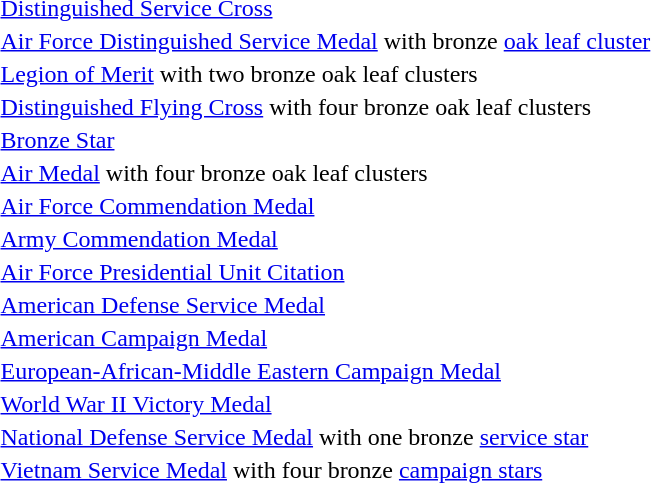<table>
<tr>
<td></td>
<td><a href='#'>Distinguished Service Cross</a></td>
</tr>
<tr>
<td></td>
<td><a href='#'>Air Force Distinguished Service Medal</a> with bronze <a href='#'>oak leaf cluster</a></td>
</tr>
<tr>
<td></td>
<td><a href='#'>Legion of Merit</a> with two bronze oak leaf clusters</td>
</tr>
<tr>
<td></td>
<td><a href='#'>Distinguished Flying Cross</a> with four bronze oak leaf clusters</td>
</tr>
<tr>
<td></td>
<td><a href='#'>Bronze Star</a></td>
</tr>
<tr>
<td></td>
<td><a href='#'>Air Medal</a> with four bronze oak leaf clusters</td>
</tr>
<tr>
<td></td>
<td><a href='#'>Air Force Commendation Medal</a></td>
</tr>
<tr>
<td></td>
<td><a href='#'>Army Commendation Medal</a></td>
</tr>
<tr>
<td></td>
<td><a href='#'>Air Force Presidential Unit Citation</a></td>
</tr>
<tr>
<td></td>
<td><a href='#'>American Defense Service Medal</a></td>
</tr>
<tr>
<td></td>
<td><a href='#'>American Campaign Medal</a></td>
</tr>
<tr>
<td></td>
<td><a href='#'>European-African-Middle Eastern Campaign Medal</a></td>
</tr>
<tr>
<td></td>
<td><a href='#'>World War II Victory Medal</a></td>
</tr>
<tr>
<td></td>
<td><a href='#'>National Defense Service Medal</a> with one bronze <a href='#'>service star</a></td>
</tr>
<tr>
<td></td>
<td><a href='#'>Vietnam Service Medal</a> with four bronze <a href='#'>campaign stars</a></td>
</tr>
<tr>
</tr>
</table>
